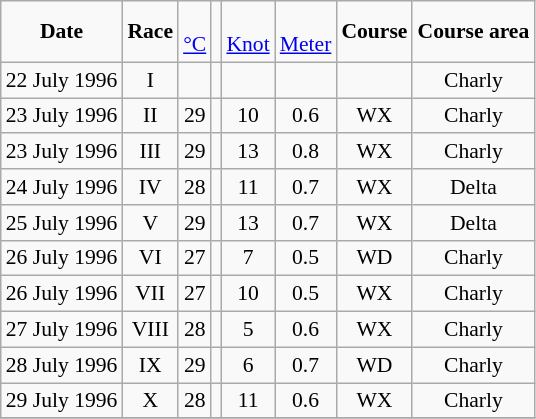<table class="wikitable" style="text-align:center; vertical-align:bottom; font-size:90%">
<tr>
<td><strong>Date</strong></td>
<td><strong>Race</strong></td>
<td><br><a href='#'>°C</a></td>
<td></td>
<td><br><a href='#'>Knot</a></td>
<td><br><a href='#'>Meter</a></td>
<td><strong>Course</strong></td>
<td><strong>Course area</strong></td>
</tr>
<tr>
<td>22 July 1996</td>
<td>I</td>
<td></td>
<td></td>
<td></td>
<td></td>
<td></td>
<td>Charly</td>
</tr>
<tr>
<td>23 July 1996</td>
<td>II</td>
<td>29</td>
<td></td>
<td>10</td>
<td>0.6</td>
<td>WX</td>
<td>Charly</td>
</tr>
<tr>
<td>23 July 1996</td>
<td>III</td>
<td>29</td>
<td></td>
<td>13</td>
<td>0.8</td>
<td>WX</td>
<td>Charly</td>
</tr>
<tr>
<td>24 July 1996</td>
<td>IV</td>
<td>28</td>
<td></td>
<td>11</td>
<td>0.7</td>
<td>WX</td>
<td>Delta</td>
</tr>
<tr>
<td>25 July 1996</td>
<td>V</td>
<td>29</td>
<td></td>
<td>13</td>
<td>0.7</td>
<td>WX</td>
<td>Delta</td>
</tr>
<tr>
<td>26 July 1996</td>
<td>VI</td>
<td>27</td>
<td></td>
<td>7</td>
<td>0.5</td>
<td>WD</td>
<td>Charly</td>
</tr>
<tr>
<td>26 July 1996</td>
<td>VII</td>
<td>27</td>
<td></td>
<td>10</td>
<td>0.5</td>
<td>WX</td>
<td>Charly</td>
</tr>
<tr>
<td>27 July 1996</td>
<td>VIII</td>
<td>28</td>
<td></td>
<td>5</td>
<td>0.6</td>
<td>WX</td>
<td>Charly</td>
</tr>
<tr>
<td>28 July 1996</td>
<td>IX</td>
<td>29</td>
<td></td>
<td>6</td>
<td>0.7</td>
<td>WD</td>
<td>Charly</td>
</tr>
<tr>
<td>29 July 1996</td>
<td>X</td>
<td>28</td>
<td></td>
<td>11</td>
<td>0.6</td>
<td>WX</td>
<td>Charly</td>
</tr>
<tr>
</tr>
</table>
